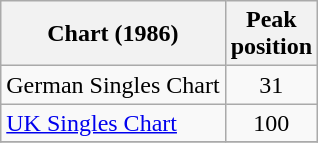<table class="wikitable sortable">
<tr>
<th align="left">Chart (1986)</th>
<th align="center">Peak<br>position</th>
</tr>
<tr>
<td align="left">German Singles Chart</td>
<td align="center">31</td>
</tr>
<tr>
<td align="left"><a href='#'>UK Singles Chart</a></td>
<td align="center">100</td>
</tr>
<tr>
</tr>
</table>
